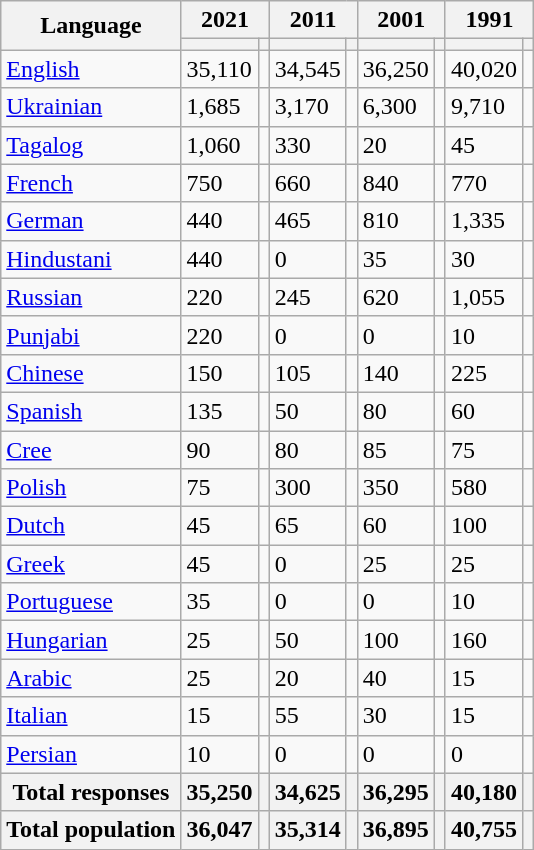<table class="wikitable collapsible sortable">
<tr>
<th rowspan="2">Language</th>
<th colspan="2">2021</th>
<th colspan="2">2011</th>
<th colspan="2">2001</th>
<th colspan="2">1991</th>
</tr>
<tr>
<th><a href='#'></a></th>
<th></th>
<th></th>
<th></th>
<th></th>
<th></th>
<th></th>
<th></th>
</tr>
<tr>
<td><a href='#'>English</a></td>
<td>35,110</td>
<td></td>
<td>34,545</td>
<td></td>
<td>36,250</td>
<td></td>
<td>40,020</td>
<td></td>
</tr>
<tr>
<td><a href='#'>Ukrainian</a></td>
<td>1,685</td>
<td></td>
<td>3,170</td>
<td></td>
<td>6,300</td>
<td></td>
<td>9,710</td>
<td></td>
</tr>
<tr>
<td><a href='#'>Tagalog</a></td>
<td>1,060</td>
<td></td>
<td>330</td>
<td></td>
<td>20</td>
<td></td>
<td>45</td>
<td></td>
</tr>
<tr>
<td><a href='#'>French</a></td>
<td>750</td>
<td></td>
<td>660</td>
<td></td>
<td>840</td>
<td></td>
<td>770</td>
<td></td>
</tr>
<tr>
<td><a href='#'>German</a></td>
<td>440</td>
<td></td>
<td>465</td>
<td></td>
<td>810</td>
<td></td>
<td>1,335</td>
<td></td>
</tr>
<tr>
<td><a href='#'>Hindustani</a></td>
<td>440</td>
<td></td>
<td>0</td>
<td></td>
<td>35</td>
<td></td>
<td>30</td>
<td></td>
</tr>
<tr>
<td><a href='#'>Russian</a></td>
<td>220</td>
<td></td>
<td>245</td>
<td></td>
<td>620</td>
<td></td>
<td>1,055</td>
<td></td>
</tr>
<tr>
<td><a href='#'>Punjabi</a></td>
<td>220</td>
<td></td>
<td>0</td>
<td></td>
<td>0</td>
<td></td>
<td>10</td>
<td></td>
</tr>
<tr>
<td><a href='#'>Chinese</a></td>
<td>150</td>
<td></td>
<td>105</td>
<td></td>
<td>140</td>
<td></td>
<td>225</td>
<td></td>
</tr>
<tr>
<td><a href='#'>Spanish</a></td>
<td>135</td>
<td></td>
<td>50</td>
<td></td>
<td>80</td>
<td></td>
<td>60</td>
<td></td>
</tr>
<tr>
<td><a href='#'>Cree</a></td>
<td>90</td>
<td></td>
<td>80</td>
<td></td>
<td>85</td>
<td></td>
<td>75</td>
<td></td>
</tr>
<tr>
<td><a href='#'>Polish</a></td>
<td>75</td>
<td></td>
<td>300</td>
<td></td>
<td>350</td>
<td></td>
<td>580</td>
<td></td>
</tr>
<tr>
<td><a href='#'>Dutch</a></td>
<td>45</td>
<td></td>
<td>65</td>
<td></td>
<td>60</td>
<td></td>
<td>100</td>
<td></td>
</tr>
<tr>
<td><a href='#'>Greek</a></td>
<td>45</td>
<td></td>
<td>0</td>
<td></td>
<td>25</td>
<td></td>
<td>25</td>
<td></td>
</tr>
<tr>
<td><a href='#'>Portuguese</a></td>
<td>35</td>
<td></td>
<td>0</td>
<td></td>
<td>0</td>
<td></td>
<td>10</td>
<td></td>
</tr>
<tr>
<td><a href='#'>Hungarian</a></td>
<td>25</td>
<td></td>
<td>50</td>
<td></td>
<td>100</td>
<td></td>
<td>160</td>
<td></td>
</tr>
<tr>
<td><a href='#'>Arabic</a></td>
<td>25</td>
<td></td>
<td>20</td>
<td></td>
<td>40</td>
<td></td>
<td>15</td>
<td></td>
</tr>
<tr>
<td><a href='#'>Italian</a></td>
<td>15</td>
<td></td>
<td>55</td>
<td></td>
<td>30</td>
<td></td>
<td>15</td>
<td></td>
</tr>
<tr>
<td><a href='#'>Persian</a></td>
<td>10</td>
<td></td>
<td>0</td>
<td></td>
<td>0</td>
<td></td>
<td>0</td>
<td></td>
</tr>
<tr>
<th>Total responses</th>
<th>35,250</th>
<th></th>
<th>34,625</th>
<th></th>
<th>36,295</th>
<th></th>
<th>40,180</th>
<th></th>
</tr>
<tr>
<th>Total population</th>
<th>36,047</th>
<th></th>
<th>35,314</th>
<th></th>
<th>36,895</th>
<th></th>
<th>40,755</th>
<th></th>
</tr>
</table>
